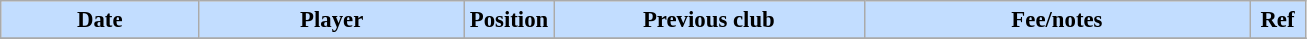<table class="wikitable" style="text-align:left; font-size:95%;">
<tr>
<th style="background:#c2ddff; width:125px;">Date</th>
<th style="background:#c2ddff; width:170px;">Player</th>
<th style="background:#c2ddff; width:50px;">Position</th>
<th style="background:#c2ddff; width:200px;">Previous club</th>
<th style="background:#c2ddff; width:250px;">Fee/notes</th>
<th style="background:#c2ddff; width:30px;">Ref</th>
</tr>
<tr>
</tr>
</table>
